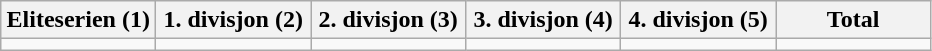<table class="wikitable">
<tr>
<th width="16.6%">Eliteserien (1)</th>
<th width="16.6%">1. divisjon (2)</th>
<th width="16.6%">2. divisjon (3)</th>
<th width="16.6%">3. divisjon (4)</th>
<th width="16.6%">4. divisjon (5)</th>
<th width="16.6%">Total</th>
</tr>
<tr>
<td></td>
<td></td>
<td></td>
<td></td>
<td></td>
<td></td>
</tr>
</table>
